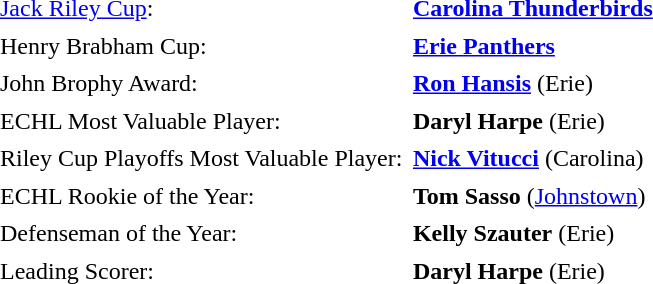<table cellpadding="3" cellspacing="1">
<tr>
<td><a href='#'>Jack Riley Cup</a>:</td>
<td><strong><a href='#'>Carolina Thunderbirds</a></strong></td>
</tr>
<tr>
<td>Henry Brabham Cup:</td>
<td><strong><a href='#'>Erie Panthers</a></strong></td>
</tr>
<tr>
<td>John Brophy Award:</td>
<td><strong><a href='#'>Ron Hansis</a></strong> (Erie)</td>
</tr>
<tr>
<td>ECHL Most Valuable Player:</td>
<td><strong>Daryl Harpe</strong> (Erie)</td>
</tr>
<tr>
<td>Riley Cup Playoffs Most Valuable Player:</td>
<td><strong><a href='#'>Nick Vitucci</a></strong> (Carolina)</td>
</tr>
<tr>
<td>ECHL Rookie of the Year:</td>
<td><strong>Tom Sasso</strong> (<a href='#'>Johnstown</a>)</td>
</tr>
<tr>
<td>Defenseman of the Year:</td>
<td><strong>Kelly Szauter</strong> (Erie)</td>
</tr>
<tr>
<td>Leading Scorer:</td>
<td><strong>Daryl Harpe</strong> (Erie)</td>
</tr>
<tr>
</tr>
</table>
